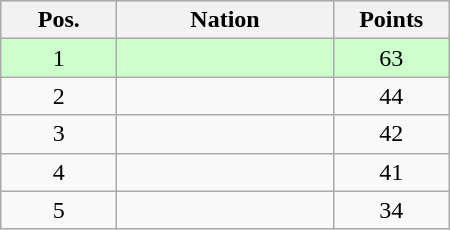<table class="wikitable gauche" cellspacing="1" style="width:300px;">
<tr style="background:#efefef; text-align:center;">
<th style="width:70px;">Pos.</th>
<th>Nation</th>
<th style="width:70px;">Points</th>
</tr>
<tr style="vertical-align:top; text-align:center; background:#ccffcc;">
<td>1</td>
<td style="text-align:left;"></td>
<td>63</td>
</tr>
<tr style="vertical-align:top; text-align:center;">
<td>2</td>
<td style="text-align:left;"></td>
<td>44</td>
</tr>
<tr style="vertical-align:top; text-align:center;">
<td>3</td>
<td style="text-align:left;"></td>
<td>42</td>
</tr>
<tr style="vertical-align:top; text-align:center;">
<td>4</td>
<td style="text-align:left;"></td>
<td>41</td>
</tr>
<tr style="vertical-align:top; text-align:center;">
<td>5</td>
<td style="text-align:left;"></td>
<td>34</td>
</tr>
</table>
